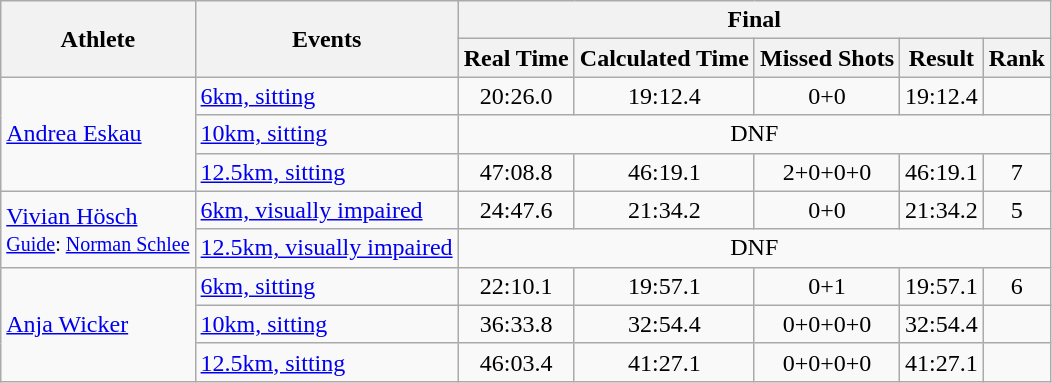<table class="wikitable" style="font-size:100%">
<tr>
<th rowspan="2">Athlete</th>
<th rowspan="2">Events</th>
<th colspan="5">Final</th>
</tr>
<tr>
<th>Real Time</th>
<th>Calculated Time</th>
<th>Missed Shots</th>
<th>Result</th>
<th>Rank</th>
</tr>
<tr>
<td rowspan=3><a href='#'>Andrea Eskau</a></td>
<td><a href='#'>6km, sitting</a></td>
<td align="center">20:26.0</td>
<td align="center">19:12.4</td>
<td align="center">0+0</td>
<td align="center">19:12.4</td>
<td align="center"></td>
</tr>
<tr>
<td><a href='#'>10km, sitting</a></td>
<td align="center" colspan=5>DNF</td>
</tr>
<tr>
<td><a href='#'>12.5km, sitting</a></td>
<td align="center">47:08.8</td>
<td align="center">46:19.1</td>
<td align="center">2+0+0+0</td>
<td align="center">46:19.1</td>
<td align="center">7</td>
</tr>
<tr>
<td rowspan=2><a href='#'>Vivian Hösch</a><br><small><a href='#'>Guide</a>: <a href='#'>Norman Schlee</a></small></td>
<td><a href='#'>6km, visually impaired</a></td>
<td align="center">24:47.6</td>
<td align="center">21:34.2</td>
<td align="center">0+0</td>
<td align="center">21:34.2</td>
<td align="center">5</td>
</tr>
<tr>
<td><a href='#'>12.5km, visually impaired</a></td>
<td align="center" colspan=5>DNF</td>
</tr>
<tr>
<td rowspan=3><a href='#'>Anja Wicker</a></td>
<td><a href='#'>6km, sitting</a></td>
<td align="center">22:10.1</td>
<td align="center">19:57.1</td>
<td align="center">0+1</td>
<td align="center">19:57.1</td>
<td align="center">6</td>
</tr>
<tr>
<td><a href='#'>10km, sitting</a></td>
<td align="center">36:33.8</td>
<td align="center">32:54.4</td>
<td align="center">0+0+0+0</td>
<td align="center">32:54.4</td>
<td align="center"></td>
</tr>
<tr>
<td><a href='#'>12.5km, sitting</a></td>
<td align="center">46:03.4</td>
<td align="center">41:27.1</td>
<td align="center">0+0+0+0</td>
<td align="center">41:27.1</td>
<td align="center"></td>
</tr>
</table>
